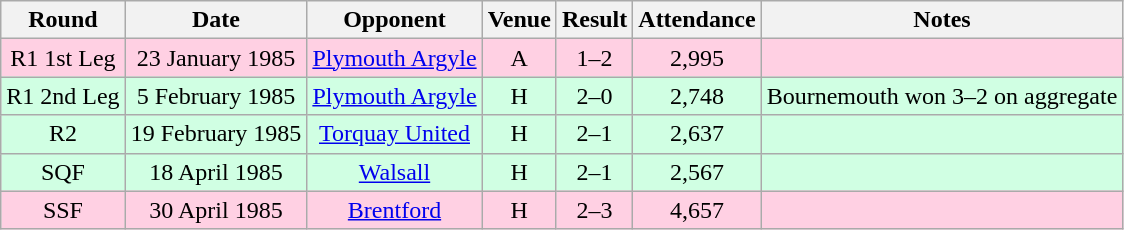<table class="wikitable" style="text-align:center">
<tr>
<th>Round</th>
<th>Date</th>
<th>Opponent</th>
<th>Venue</th>
<th>Result</th>
<th>Attendance</th>
<th>Notes</th>
</tr>
<tr style="background-color: #ffd0e3;">
<td>R1 1st Leg</td>
<td>23 January 1985</td>
<td><a href='#'>Plymouth Argyle</a></td>
<td>A</td>
<td>1–2</td>
<td>2,995</td>
<td></td>
</tr>
<tr style="background-color: #d0ffe3;">
<td>R1 2nd Leg</td>
<td>5 February 1985</td>
<td><a href='#'>Plymouth Argyle</a></td>
<td>H</td>
<td>2–0</td>
<td>2,748</td>
<td>Bournemouth won 3–2 on aggregate</td>
</tr>
<tr style="background-color: #d0ffe3;">
<td>R2</td>
<td>19 February 1985</td>
<td><a href='#'>Torquay United</a></td>
<td>H</td>
<td>2–1</td>
<td>2,637</td>
<td></td>
</tr>
<tr style="background-color: #d0ffe3;">
<td>SQF</td>
<td>18 April 1985</td>
<td><a href='#'>Walsall</a></td>
<td>H</td>
<td>2–1</td>
<td>2,567</td>
<td></td>
</tr>
<tr style="background-color: #ffd0e3;">
<td>SSF</td>
<td>30 April 1985</td>
<td><a href='#'>Brentford</a></td>
<td>H</td>
<td>2–3</td>
<td>4,657</td>
<td></td>
</tr>
</table>
